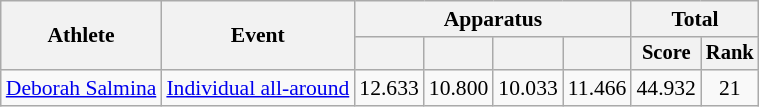<table class=wikitable style=font-size:90%;text-align:center>
<tr>
<th rowspan=2>Athlete</th>
<th rowspan=2>Event</th>
<th colspan=4>Apparatus</th>
<th colspan=2>Total</th>
</tr>
<tr style="font-size:95%">
<th></th>
<th></th>
<th></th>
<th></th>
<th>Score</th>
<th>Rank</th>
</tr>
<tr>
<td align=left><a href='#'>Deborah Salmina</a></td>
<td align=left><a href='#'>Individual all-around</a></td>
<td>12.633</td>
<td>10.800</td>
<td>10.033</td>
<td>11.466</td>
<td>44.932</td>
<td>21</td>
</tr>
</table>
